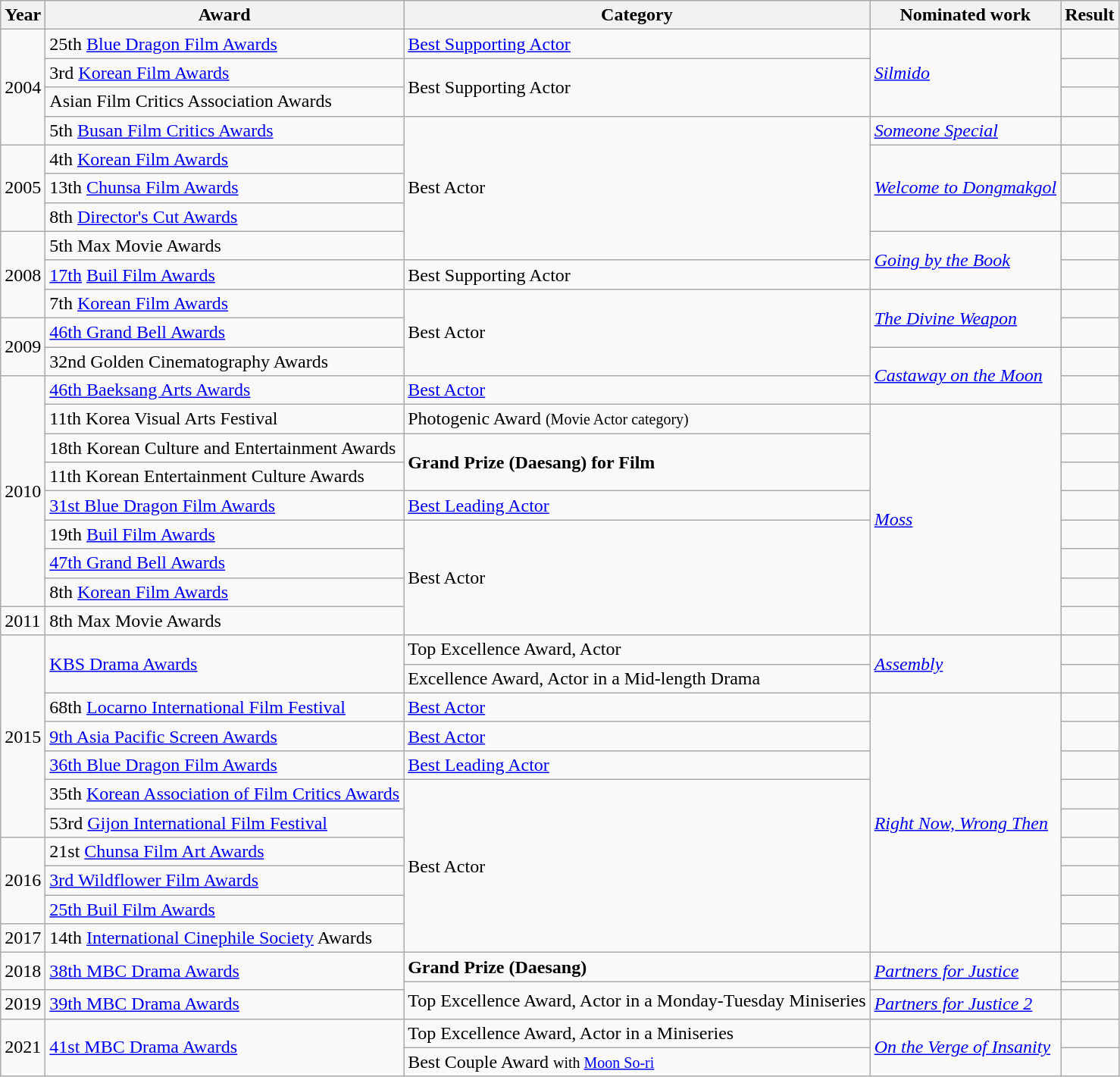<table class="wikitable sortable">
<tr>
<th>Year</th>
<th>Award</th>
<th>Category</th>
<th>Nominated work</th>
<th>Result</th>
</tr>
<tr>
<td rowspan="4">2004</td>
<td>25th <a href='#'>Blue Dragon Film Awards</a></td>
<td><a href='#'>Best Supporting Actor</a></td>
<td rowspan="3"><em><a href='#'>Silmido</a></em></td>
<td></td>
</tr>
<tr>
<td>3rd <a href='#'>Korean Film Awards</a></td>
<td rowspan="2">Best Supporting Actor</td>
<td></td>
</tr>
<tr>
<td>Asian Film Critics Association Awards</td>
<td></td>
</tr>
<tr>
<td>5th <a href='#'>Busan Film Critics Awards</a></td>
<td rowspan="5">Best Actor</td>
<td><em><a href='#'>Someone Special</a></em></td>
<td></td>
</tr>
<tr>
<td rowspan="3">2005</td>
<td>4th <a href='#'>Korean Film Awards</a></td>
<td rowspan="3"><em><a href='#'>Welcome to Dongmakgol</a></em></td>
<td></td>
</tr>
<tr>
<td>13th <a href='#'>Chunsa Film Awards</a></td>
<td></td>
</tr>
<tr>
<td>8th <a href='#'>Director's Cut Awards</a></td>
<td></td>
</tr>
<tr>
<td rowspan="3">2008</td>
<td>5th Max Movie Awards</td>
<td rowspan="2"><em><a href='#'>Going by the Book</a></em></td>
<td></td>
</tr>
<tr>
<td><a href='#'>17th</a> <a href='#'>Buil Film Awards</a></td>
<td>Best Supporting Actor</td>
<td></td>
</tr>
<tr>
<td>7th <a href='#'>Korean Film Awards</a></td>
<td rowspan="3">Best Actor</td>
<td rowspan="2"><em><a href='#'>The Divine Weapon</a></em></td>
<td></td>
</tr>
<tr>
<td rowspan="2">2009</td>
<td><a href='#'>46th Grand Bell Awards</a></td>
<td></td>
</tr>
<tr>
<td>32nd Golden Cinematography Awards</td>
<td rowspan="2"><em><a href='#'>Castaway on the Moon</a></em></td>
<td></td>
</tr>
<tr>
<td rowspan="8">2010</td>
<td><a href='#'>46th Baeksang Arts Awards</a></td>
<td><a href='#'>Best Actor</a></td>
<td></td>
</tr>
<tr>
<td>11th Korea Visual Arts Festival</td>
<td>Photogenic Award <small>(Movie Actor category)</small></td>
<td rowspan="8"><em><a href='#'>Moss</a></em></td>
<td></td>
</tr>
<tr>
<td>18th Korean Culture and Entertainment Awards</td>
<td rowspan="2"><strong>Grand Prize (Daesang) for Film</strong></td>
<td></td>
</tr>
<tr>
<td>11th Korean Entertainment Culture Awards</td>
<td></td>
</tr>
<tr>
<td><a href='#'>31st Blue Dragon Film Awards</a></td>
<td><a href='#'>Best Leading Actor</a></td>
<td></td>
</tr>
<tr>
<td>19th <a href='#'>Buil Film Awards</a></td>
<td rowspan="4">Best Actor</td>
<td></td>
</tr>
<tr>
<td><a href='#'>47th Grand Bell Awards</a></td>
<td></td>
</tr>
<tr>
<td>8th <a href='#'>Korean Film Awards</a></td>
<td></td>
</tr>
<tr>
<td>2011</td>
<td>8th Max Movie Awards</td>
<td></td>
</tr>
<tr>
<td rowspan="7">2015</td>
<td rowspan="2"><a href='#'>KBS Drama Awards</a></td>
<td>Top Excellence Award, Actor</td>
<td rowspan="2"><em><a href='#'>Assembly</a></em></td>
<td></td>
</tr>
<tr>
<td>Excellence Award, Actor in a Mid-length Drama</td>
<td></td>
</tr>
<tr>
<td>68th <a href='#'>Locarno International Film Festival</a></td>
<td><a href='#'>Best Actor</a></td>
<td rowspan="9"><em><a href='#'>Right Now, Wrong Then</a></em></td>
<td></td>
</tr>
<tr>
<td><a href='#'>9th Asia Pacific Screen Awards</a></td>
<td><a href='#'>Best Actor</a></td>
<td></td>
</tr>
<tr>
<td><a href='#'>36th Blue Dragon Film Awards</a></td>
<td><a href='#'>Best Leading Actor</a></td>
<td></td>
</tr>
<tr>
<td>35th <a href='#'>Korean Association of Film Critics Awards</a></td>
<td rowspan="6">Best Actor</td>
<td></td>
</tr>
<tr>
<td>53rd <a href='#'>Gijon International Film Festival</a></td>
<td></td>
</tr>
<tr>
<td rowspan="3">2016</td>
<td>21st <a href='#'>Chunsa Film Art Awards</a></td>
<td></td>
</tr>
<tr>
<td><a href='#'>3rd Wildflower Film Awards</a></td>
<td></td>
</tr>
<tr>
<td><a href='#'>25th Buil Film Awards</a></td>
<td></td>
</tr>
<tr>
<td>2017</td>
<td>14th <a href='#'>International Cinephile Society</a> Awards</td>
<td></td>
</tr>
<tr>
<td rowspan="2">2018</td>
<td rowspan="2"><a href='#'>38th MBC Drama Awards</a></td>
<td><strong>Grand Prize (Daesang)</strong></td>
<td rowspan="2"><em><a href='#'>Partners for Justice</a></em></td>
<td></td>
</tr>
<tr>
<td rowspan="2">Top Excellence Award, Actor in a Monday-Tuesday Miniseries</td>
<td></td>
</tr>
<tr>
<td>2019</td>
<td><a href='#'>39th MBC Drama Awards</a></td>
<td><em><a href='#'>Partners for Justice 2</a></em></td>
<td></td>
</tr>
<tr>
<td rowspan="2">2021</td>
<td rowspan="2"><a href='#'>41st MBC Drama Awards</a></td>
<td>Top Excellence Award, Actor in a Miniseries</td>
<td rowspan="2"><em><a href='#'>On the Verge of Insanity</a></em></td>
<td></td>
</tr>
<tr>
<td>Best Couple Award <small>with <a href='#'>Moon So-ri</a></small></td>
<td></td>
</tr>
</table>
